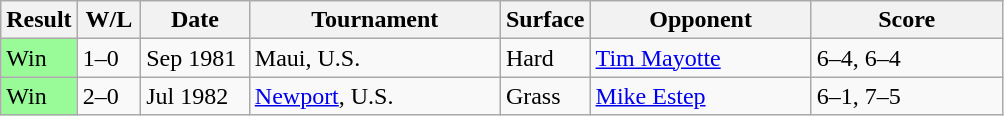<table class="sortable wikitable">
<tr>
<th style="width:40px">Result</th>
<th style="width:35px" class="unsortable">W/L</th>
<th style="width:65px">Date</th>
<th style="width:160px">Tournament</th>
<th style="width:50px">Surface</th>
<th style="width:140px">Opponent</th>
<th style="width:120px" class="unsortable">Score</th>
</tr>
<tr>
<td style="background:#98fb98;">Win</td>
<td>1–0</td>
<td>Sep 1981</td>
<td>Maui, U.S.</td>
<td>Hard</td>
<td> <a href='#'>Tim Mayotte</a></td>
<td>6–4, 6–4</td>
</tr>
<tr>
<td style="background:#98fb98;">Win</td>
<td>2–0</td>
<td>Jul 1982</td>
<td><a href='#'>Newport</a>, U.S.</td>
<td>Grass</td>
<td> <a href='#'>Mike Estep</a></td>
<td>6–1, 7–5</td>
</tr>
</table>
